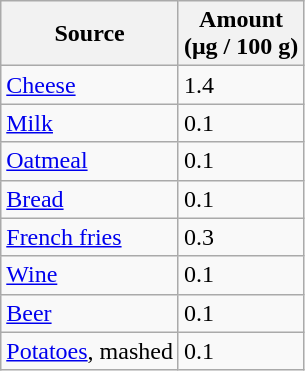<table class="wikitable">
<tr>
<th>Source</th>
<th>Amount<br> (μg / 100 g)</th>
</tr>
<tr>
<td><a href='#'>Cheese</a></td>
<td>1.4</td>
</tr>
<tr>
<td><a href='#'>Milk</a></td>
<td>0.1</td>
</tr>
<tr>
<td><a href='#'>Oatmeal</a></td>
<td>0.1</td>
</tr>
<tr>
<td><a href='#'>Bread</a></td>
<td>0.1</td>
</tr>
<tr>
<td><a href='#'>French fries</a></td>
<td>0.3</td>
</tr>
<tr>
<td><a href='#'>Wine</a></td>
<td>0.1</td>
</tr>
<tr>
<td><a href='#'>Beer</a></td>
<td>0.1</td>
</tr>
<tr>
<td><a href='#'>Potatoes</a>, mashed</td>
<td>0.1</td>
</tr>
</table>
